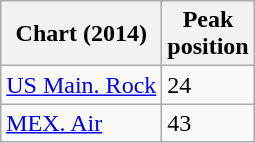<table class="wikitable sortable plainrowheaders">
<tr>
<th scope="col">Chart (2014)</th>
<th scope="col">Peak<br>position</th>
</tr>
<tr>
<td><a href='#'>US Main. Rock</a></td>
<td>24</td>
</tr>
<tr>
<td><a href='#'>MEX. Air</a></td>
<td>43</td>
</tr>
</table>
